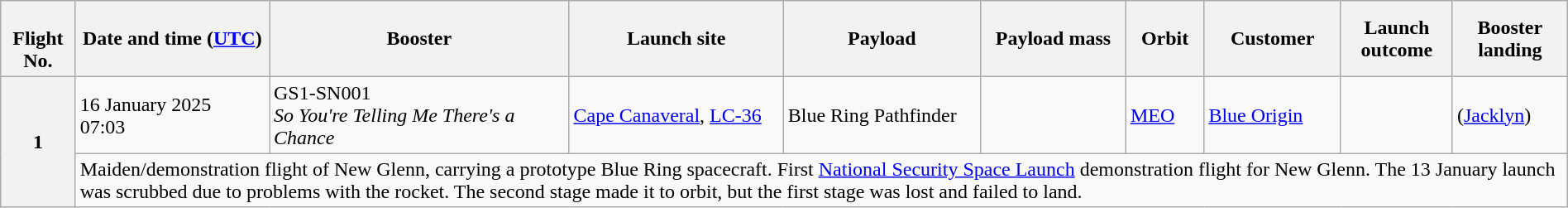<table class="wikitable plainrowheaders collapsible sticky-header" id="2025ytd" style="width: 100%;">
<tr>
<th scope="col"><br>Flight No.</th>
<th>Date and time (<a href='#'>UTC</a>)</th>
<th>Booster</th>
<th>Launch site</th>
<th>Payload</th>
<th>Payload mass</th>
<th>Orbit</th>
<th>Customer</th>
<th scope="col">Launch<br>outcome</th>
<th scope="col">Booster<br>landing</th>
</tr>
<tr id="NG-001">
<th rowspan=2 scope="row" style="text-align:center;">1</th>
<td>16 January 2025<br>07:03</td>
<td>GS1-SN001<br><em>So You're Telling Me There's a Chance</em></td>
<td><a href='#'>Cape Canaveral</a>, <a href='#'>LC-36</a></td>
<td>Blue Ring Pathfinder</td>
<td></td>
<td><a href='#'>MEO</a></td>
<td><a href='#'>Blue Origin</a></td>
<td></td>
<td> (<a href='#'>Jacklyn</a>)</td>
</tr>
<tr>
<td colspan="9">Maiden/demonstration flight of New Glenn, carrying a prototype Blue Ring spacecraft. First <a href='#'>National Security Space Launch</a> demonstration flight for New Glenn. The 13 January launch was scrubbed due to problems with the rocket. The second stage made it to orbit, but the first stage was lost and failed to land.</td>
</tr>
</table>
